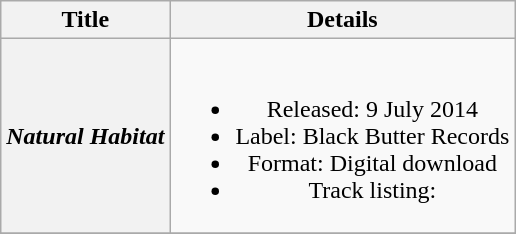<table class="wikitable plainrowheaders" style="text-align:center;">
<tr>
<th scope="col">Title</th>
<th scope="col">Details</th>
</tr>
<tr>
<th scope="row"><em>Natural Habitat</em></th>
<td><br><ul><li>Released: 9 July 2014</li><li>Label: Black Butter Records</li><li>Format: Digital download</li><li>Track listing:</li></ul></td>
</tr>
<tr>
</tr>
</table>
